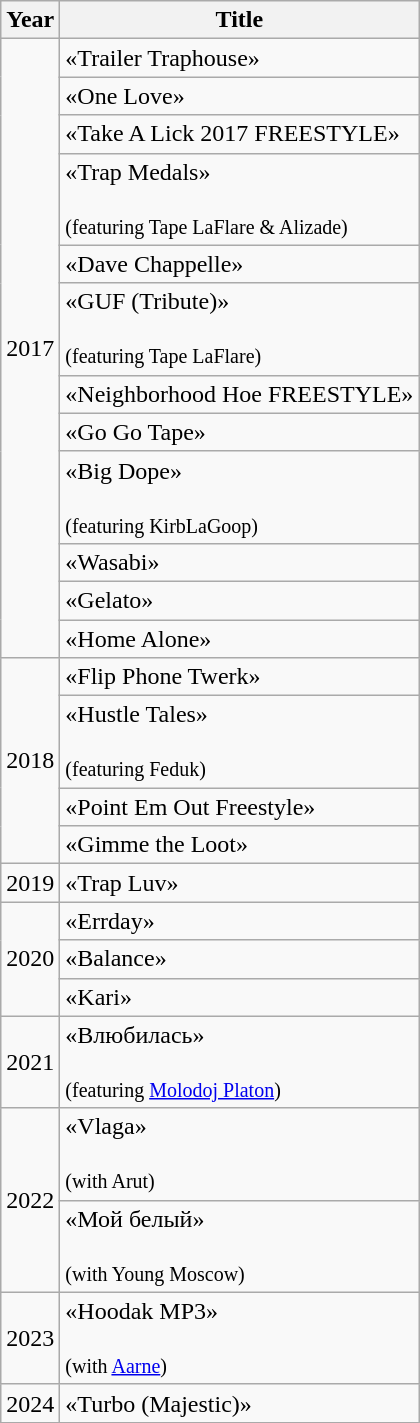<table class="wikitable">
<tr>
<th>Year</th>
<th>Title</th>
</tr>
<tr>
<td rowspan="12">2017</td>
<td>«Trailer Traphouse»</td>
</tr>
<tr>
<td>«One Love»</td>
</tr>
<tr>
<td>«Take A Lick 2017 FREESTYLE»</td>
</tr>
<tr>
<td>«Trap Medals»<br><br><small>(featuring Tape LaFlare & Alizade)</small></td>
</tr>
<tr>
<td>«Dave Chappelle»</td>
</tr>
<tr>
<td>«GUF (Tribute)»<br><br><small>(featuring Tape LaFlare)</small></td>
</tr>
<tr>
<td>«Neighborhood Hoe FREESTYLE»</td>
</tr>
<tr>
<td>«Go Go Tape»</td>
</tr>
<tr>
<td>«Big Dope»<br><br><small>(featuring KirbLaGoop)</small></td>
</tr>
<tr>
<td>«Wasabi»</td>
</tr>
<tr>
<td>«Gelato»</td>
</tr>
<tr>
<td>«Home Alone»</td>
</tr>
<tr>
<td rowspan="4">2018</td>
<td>«Flip Phone Twerk»</td>
</tr>
<tr>
<td>«Hustle Tales»<br><br><small>(featuring Feduk)</small></td>
</tr>
<tr>
<td>«Point Em Out Freestyle»</td>
</tr>
<tr>
<td>«Gimme the Loot»</td>
</tr>
<tr>
<td>2019</td>
<td>«Trap Luv»</td>
</tr>
<tr>
<td rowspan="3">2020</td>
<td>«Errday»</td>
</tr>
<tr>
<td>«Balance»</td>
</tr>
<tr>
<td>«Kari»</td>
</tr>
<tr>
<td>2021</td>
<td>«Влюбилась»<br><br><small>(featuring <a href='#'>Molodoj Platon</a>)</small></td>
</tr>
<tr>
<td rowspan="2">2022</td>
<td>«Vlaga»<br><br><small>(with Arut)</small></td>
</tr>
<tr>
<td>«Мой белый»<br><br><small>(with Young Moscow)</small></td>
</tr>
<tr>
<td>2023</td>
<td>«Hoodak MP3»<br><br><small>(with <a href='#'>Aarne</a>)</small></td>
</tr>
<tr>
<td>2024</td>
<td>«Turbo (Majestic)»</td>
</tr>
</table>
